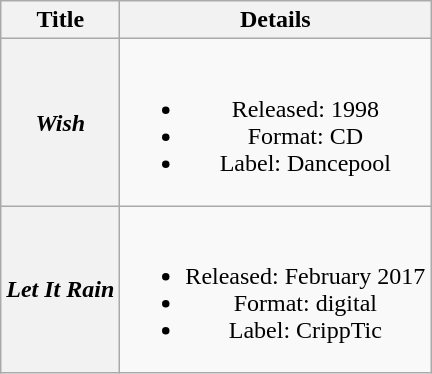<table class="wikitable plainrowheaders" style="text-align:center;" border="1">
<tr>
<th>Title</th>
<th>Details</th>
</tr>
<tr>
<th scope="row"><em>Wish</em></th>
<td><br><ul><li>Released: 1998</li><li>Format: CD</li><li>Label: Dancepool</li></ul></td>
</tr>
<tr>
<th scope="row"><em>Let It Rain</em></th>
<td><br><ul><li>Released: February 2017</li><li>Format: digital</li><li>Label: CrippTic</li></ul></td>
</tr>
</table>
